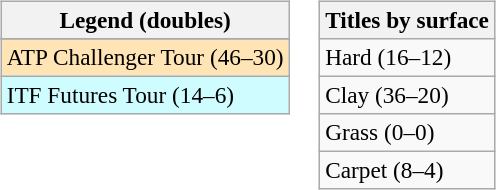<table>
<tr valign=top>
<td><br><table class=wikitable style=font-size:97%>
<tr>
<th>Legend (doubles)</th>
</tr>
<tr bgcolor=e5d1cb>
</tr>
<tr bgcolor=moccasin>
<td>ATP Challenger Tour (46–30)</td>
</tr>
<tr bgcolor=cffcff>
<td>ITF Futures Tour (14–6)</td>
</tr>
</table>
</td>
<td><br><table class=wikitable style=font-size:97%>
<tr>
<th>Titles by surface</th>
</tr>
<tr>
<td>Hard (16–12)</td>
</tr>
<tr>
<td>Clay (36–20)</td>
</tr>
<tr>
<td>Grass (0–0)</td>
</tr>
<tr>
<td>Carpet (8–4)</td>
</tr>
</table>
</td>
</tr>
</table>
